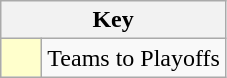<table class="wikitable" style="text-align: center;">
<tr>
<th colspan=2>Key</th>
</tr>
<tr>
<td style="background:#ffffcc; width:20px;"></td>
<td style="text-align:left;">Teams to Playoffs</td>
</tr>
</table>
